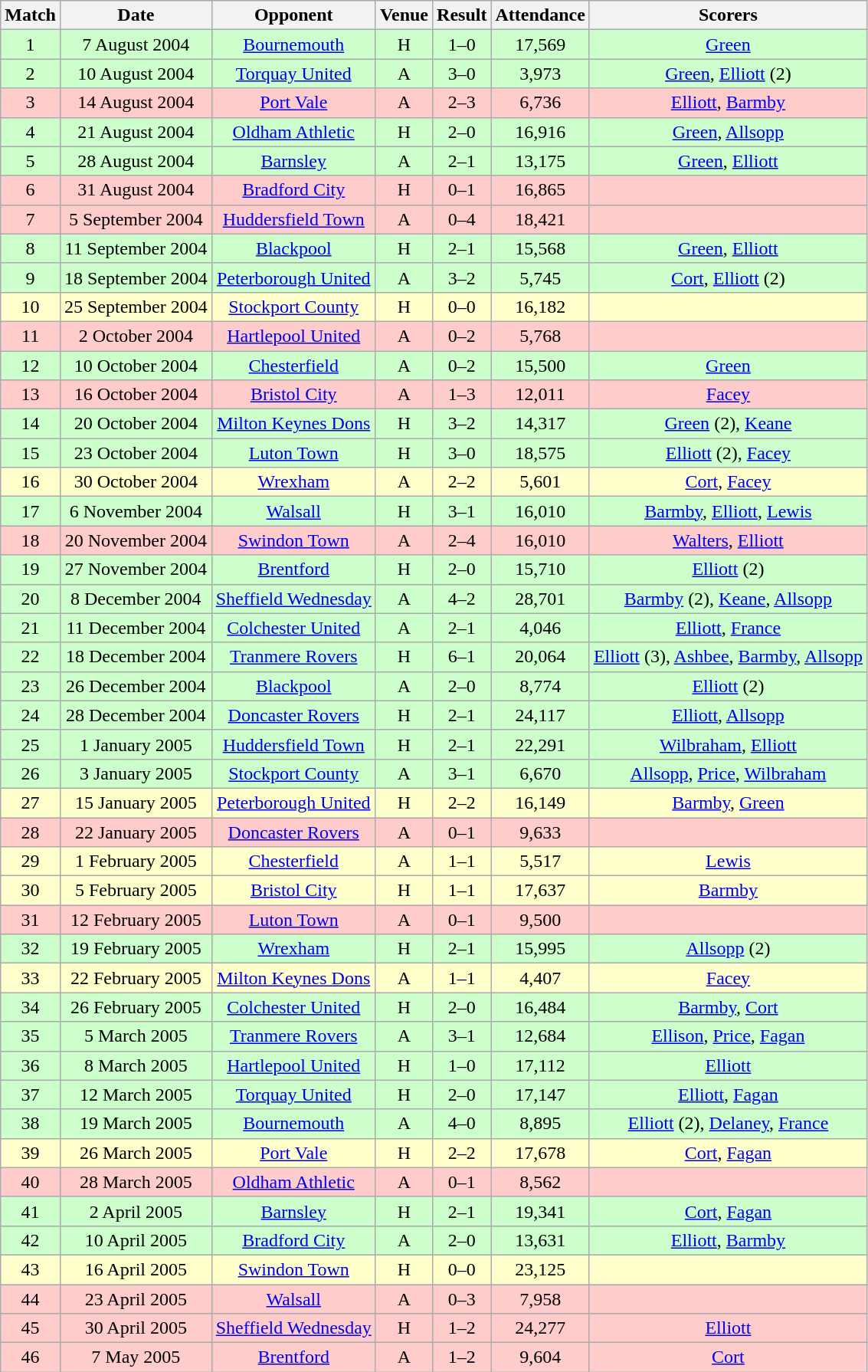<table class="wikitable" style="font-size:100%; text-align:center">
<tr>
<th>Match</th>
<th>Date</th>
<th>Opponent</th>
<th>Venue</th>
<th>Result</th>
<th>Attendance</th>
<th>Scorers</th>
</tr>
<tr style="background: #CCFFCC;">
<td>1</td>
<td>7 August 2004</td>
<td><a href='#'>Bournemouth</a></td>
<td>H</td>
<td>1–0</td>
<td>17,569</td>
<td><a href='#'>Green</a></td>
</tr>
<tr style="background: #CCFFCC;">
<td>2</td>
<td>10 August 2004</td>
<td><a href='#'>Torquay United</a></td>
<td>A</td>
<td>3–0</td>
<td>3,973</td>
<td><a href='#'>Green</a>, <a href='#'>Elliott</a> (2)</td>
</tr>
<tr style="background: #FFCCCC;">
<td>3</td>
<td>14 August 2004</td>
<td><a href='#'>Port Vale</a></td>
<td>A</td>
<td>2–3</td>
<td>6,736</td>
<td><a href='#'>Elliott</a>, <a href='#'>Barmby</a></td>
</tr>
<tr style="background: #CCFFCC;">
<td>4</td>
<td>21 August 2004</td>
<td><a href='#'>Oldham Athletic</a></td>
<td>H</td>
<td>2–0</td>
<td>16,916</td>
<td><a href='#'>Green</a>, <a href='#'>Allsopp</a></td>
</tr>
<tr style="background: #CCFFCC;">
<td>5</td>
<td>28 August 2004</td>
<td><a href='#'>Barnsley</a></td>
<td>A</td>
<td>2–1</td>
<td>13,175</td>
<td><a href='#'>Green</a>, <a href='#'>Elliott</a></td>
</tr>
<tr style="background: #FFCCCC;">
<td>6</td>
<td>31 August 2004</td>
<td><a href='#'>Bradford City</a></td>
<td>H</td>
<td>0–1</td>
<td>16,865</td>
<td></td>
</tr>
<tr style="background: #FFCCCC;">
<td>7</td>
<td>5 September 2004</td>
<td><a href='#'>Huddersfield Town</a></td>
<td>A</td>
<td>0–4</td>
<td>18,421</td>
<td></td>
</tr>
<tr style="background: #CCFFCC;">
<td>8</td>
<td>11 September 2004</td>
<td><a href='#'>Blackpool</a></td>
<td>H</td>
<td>2–1</td>
<td>15,568</td>
<td><a href='#'>Green</a>, <a href='#'>Elliott</a></td>
</tr>
<tr style="background: #CCFFCC;">
<td>9</td>
<td>18 September 2004</td>
<td><a href='#'>Peterborough United</a></td>
<td>A</td>
<td>3–2</td>
<td>5,745</td>
<td><a href='#'>Cort</a>, <a href='#'>Elliott</a> (2)</td>
</tr>
<tr style="background: #FFFFCC;">
<td>10</td>
<td>25 September 2004</td>
<td><a href='#'>Stockport County</a></td>
<td>H</td>
<td>0–0</td>
<td>16,182</td>
<td></td>
</tr>
<tr style="background: #FFCCCC;">
<td>11</td>
<td>2 October 2004</td>
<td><a href='#'>Hartlepool United</a></td>
<td>A</td>
<td>0–2</td>
<td>5,768</td>
<td></td>
</tr>
<tr style="background: #CCFFCC;">
<td>12</td>
<td>10 October 2004</td>
<td><a href='#'>Chesterfield</a></td>
<td>A</td>
<td>0–2</td>
<td>15,500</td>
<td><a href='#'>Green</a></td>
</tr>
<tr style="background: #FFCCCC;">
<td>13</td>
<td>16 October 2004</td>
<td><a href='#'>Bristol City</a></td>
<td>A</td>
<td>1–3</td>
<td>12,011</td>
<td><a href='#'>Facey</a></td>
</tr>
<tr style="background: #CCFFCC;">
<td>14</td>
<td>20 October 2004</td>
<td><a href='#'>Milton Keynes Dons</a></td>
<td>H</td>
<td>3–2</td>
<td>14,317</td>
<td><a href='#'>Green</a> (2), <a href='#'>Keane</a></td>
</tr>
<tr style="background: #CCFFCC;">
<td>15</td>
<td>23 October 2004</td>
<td><a href='#'>Luton Town</a></td>
<td>H</td>
<td>3–0</td>
<td>18,575</td>
<td><a href='#'>Elliott</a> (2), <a href='#'>Facey</a></td>
</tr>
<tr style="background: #FFFFCC;">
<td>16</td>
<td>30 October 2004</td>
<td><a href='#'>Wrexham</a></td>
<td>A</td>
<td>2–2</td>
<td>5,601</td>
<td><a href='#'>Cort</a>, <a href='#'>Facey</a></td>
</tr>
<tr style="background: #CCFFCC;">
<td>17</td>
<td>6 November 2004</td>
<td><a href='#'>Walsall</a></td>
<td>H</td>
<td>3–1</td>
<td>16,010</td>
<td><a href='#'>Barmby</a>, <a href='#'>Elliott</a>, <a href='#'>Lewis</a></td>
</tr>
<tr style="background: #FFCCCC;">
<td>18</td>
<td>20 November 2004</td>
<td><a href='#'>Swindon Town</a></td>
<td>A</td>
<td>2–4</td>
<td>16,010</td>
<td><a href='#'>Walters</a>, <a href='#'>Elliott</a></td>
</tr>
<tr style="background: #CCFFCC;">
<td>19</td>
<td>27 November 2004</td>
<td><a href='#'>Brentford</a></td>
<td>H</td>
<td>2–0</td>
<td>15,710</td>
<td><a href='#'>Elliott</a> (2)</td>
</tr>
<tr style="background: #CCFFCC;">
<td>20</td>
<td>8 December 2004</td>
<td><a href='#'>Sheffield Wednesday</a></td>
<td>A</td>
<td>4–2</td>
<td>28,701</td>
<td><a href='#'>Barmby</a> (2), <a href='#'>Keane</a>, <a href='#'>Allsopp</a></td>
</tr>
<tr style="background: #CCFFCC;">
<td>21</td>
<td>11 December 2004</td>
<td><a href='#'>Colchester United</a></td>
<td>A</td>
<td>2–1</td>
<td>4,046</td>
<td><a href='#'>Elliott</a>, <a href='#'>France</a></td>
</tr>
<tr style="background: #CCFFCC;">
<td>22</td>
<td>18 December 2004</td>
<td><a href='#'>Tranmere Rovers</a></td>
<td>H</td>
<td>6–1</td>
<td>20,064</td>
<td><a href='#'>Elliott</a> (3), <a href='#'>Ashbee</a>, <a href='#'>Barmby</a>, <a href='#'>Allsopp</a></td>
</tr>
<tr style="background: #CCFFCC;">
<td>23</td>
<td>26 December 2004</td>
<td><a href='#'>Blackpool</a></td>
<td>A</td>
<td>2–0</td>
<td>8,774</td>
<td><a href='#'>Elliott</a> (2)</td>
</tr>
<tr style="background: #CCFFCC;">
<td>24</td>
<td>28 December 2004</td>
<td><a href='#'>Doncaster Rovers</a></td>
<td>H</td>
<td>2–1</td>
<td>24,117</td>
<td><a href='#'>Elliott</a>, <a href='#'>Allsopp</a></td>
</tr>
<tr style="background: #CCFFCC;">
<td>25</td>
<td>1 January 2005</td>
<td><a href='#'>Huddersfield Town</a></td>
<td>H</td>
<td>2–1</td>
<td>22,291</td>
<td><a href='#'>Wilbraham</a>, <a href='#'>Elliott</a></td>
</tr>
<tr style="background: #CCFFCC;">
<td>26</td>
<td>3 January 2005</td>
<td><a href='#'>Stockport County</a></td>
<td>A</td>
<td>3–1</td>
<td>6,670</td>
<td><a href='#'>Allsopp</a>, <a href='#'>Price</a>, <a href='#'>Wilbraham</a></td>
</tr>
<tr style="background: #FFFFCC;">
<td>27</td>
<td>15 January 2005</td>
<td><a href='#'>Peterborough United</a></td>
<td>H</td>
<td>2–2</td>
<td>16,149</td>
<td><a href='#'>Barmby</a>, <a href='#'>Green</a></td>
</tr>
<tr style="background: #FFCCCC;">
<td>28</td>
<td>22 January 2005</td>
<td><a href='#'>Doncaster Rovers</a></td>
<td>A</td>
<td>0–1</td>
<td>9,633</td>
<td></td>
</tr>
<tr style="background: #FFFFCC;">
<td>29</td>
<td>1 February 2005</td>
<td><a href='#'>Chesterfield</a></td>
<td>A</td>
<td>1–1</td>
<td>5,517</td>
<td><a href='#'>Lewis</a></td>
</tr>
<tr style="background: #FFFFCC;">
<td>30</td>
<td>5 February 2005</td>
<td><a href='#'>Bristol City</a></td>
<td>H</td>
<td>1–1</td>
<td>17,637</td>
<td><a href='#'>Barmby</a></td>
</tr>
<tr style="background: #FFCCCC;">
<td>31</td>
<td>12 February 2005</td>
<td><a href='#'>Luton Town</a></td>
<td>A</td>
<td>0–1</td>
<td>9,500</td>
<td></td>
</tr>
<tr style="background: #CCFFCC;">
<td>32</td>
<td>19 February 2005</td>
<td><a href='#'>Wrexham</a></td>
<td>H</td>
<td>2–1</td>
<td>15,995</td>
<td><a href='#'>Allsopp</a> (2)</td>
</tr>
<tr style="background: #FFFFCC;">
<td>33</td>
<td>22 February 2005</td>
<td><a href='#'>Milton Keynes Dons</a></td>
<td>A</td>
<td>1–1</td>
<td>4,407</td>
<td><a href='#'>Facey</a></td>
</tr>
<tr style="background: #CCFFCC;">
<td>34</td>
<td>26 February 2005</td>
<td><a href='#'>Colchester United</a></td>
<td>H</td>
<td>2–0</td>
<td>16,484</td>
<td><a href='#'>Barmby</a>, <a href='#'>Cort</a></td>
</tr>
<tr style="background: #CCFFCC;">
<td>35</td>
<td>5 March 2005</td>
<td><a href='#'>Tranmere Rovers</a></td>
<td>A</td>
<td>3–1</td>
<td>12,684</td>
<td><a href='#'>Ellison</a>, <a href='#'>Price</a>, <a href='#'>Fagan</a></td>
</tr>
<tr style="background: #CCFFCC;">
<td>36</td>
<td>8 March 2005</td>
<td><a href='#'>Hartlepool United</a></td>
<td>H</td>
<td>1–0</td>
<td>17,112</td>
<td><a href='#'>Elliott</a></td>
</tr>
<tr style="background: #CCFFCC;">
<td>37</td>
<td>12 March 2005</td>
<td><a href='#'>Torquay United</a></td>
<td>H</td>
<td>2–0</td>
<td>17,147</td>
<td><a href='#'>Elliott</a>, <a href='#'>Fagan</a></td>
</tr>
<tr style="background: #CCFFCC;">
<td>38</td>
<td>19 March 2005</td>
<td><a href='#'>Bournemouth</a></td>
<td>A</td>
<td>4–0</td>
<td>8,895</td>
<td><a href='#'>Elliott</a> (2), <a href='#'>Delaney</a>, <a href='#'>France</a></td>
</tr>
<tr style="background: #FFFFCC;">
<td>39</td>
<td>26 March 2005</td>
<td><a href='#'>Port Vale</a></td>
<td>H</td>
<td>2–2</td>
<td>17,678</td>
<td><a href='#'>Cort</a>, <a href='#'>Fagan</a></td>
</tr>
<tr style="background: #FFCCCC;">
<td>40</td>
<td>28 March 2005</td>
<td><a href='#'>Oldham Athletic</a></td>
<td>A</td>
<td>0–1</td>
<td>8,562</td>
<td></td>
</tr>
<tr style="background: #CCFFCC;">
<td>41</td>
<td>2 April 2005</td>
<td><a href='#'>Barnsley</a></td>
<td>H</td>
<td>2–1</td>
<td>19,341</td>
<td><a href='#'>Cort</a>, <a href='#'>Fagan</a></td>
</tr>
<tr style="background: #CCFFCC;">
<td>42</td>
<td>10 April 2005</td>
<td><a href='#'>Bradford City</a></td>
<td>A</td>
<td>2–0</td>
<td>13,631</td>
<td><a href='#'>Elliott</a>, <a href='#'>Barmby</a></td>
</tr>
<tr style="background: #FFFFCC;">
<td>43</td>
<td>16 April 2005</td>
<td><a href='#'>Swindon Town</a></td>
<td>H</td>
<td>0–0</td>
<td>23,125</td>
<td></td>
</tr>
<tr style="background: #FFCCCC;">
<td>44</td>
<td>23 April 2005</td>
<td><a href='#'>Walsall</a></td>
<td>A</td>
<td>0–3</td>
<td>7,958</td>
<td></td>
</tr>
<tr style="background: #FFCCCC;">
<td>45</td>
<td>30 April 2005</td>
<td><a href='#'>Sheffield Wednesday</a></td>
<td>H</td>
<td>1–2</td>
<td>24,277</td>
<td><a href='#'>Elliott</a></td>
</tr>
<tr style="background: #FFCCCC;">
<td>46</td>
<td>7 May 2005</td>
<td><a href='#'>Brentford</a></td>
<td>A</td>
<td>1–2</td>
<td>9,604</td>
<td><a href='#'>Cort</a></td>
</tr>
</table>
